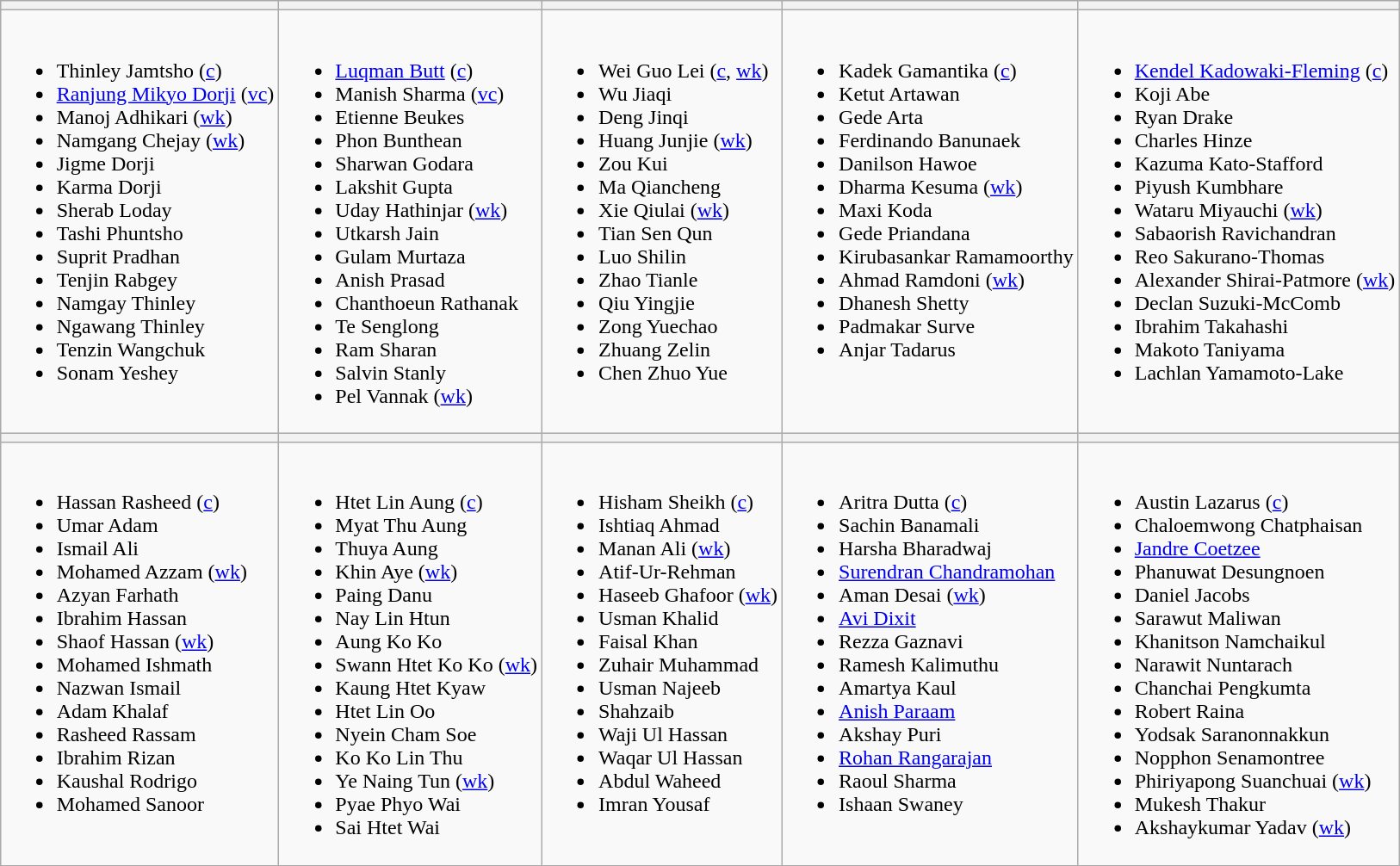<table class="wikitable" style="text-align:left; margin:auto">
<tr>
<th></th>
<th></th>
<th></th>
<th></th>
<th></th>
</tr>
<tr>
<td valign=top><br><ul><li>Thinley Jamtsho (<a href='#'>c</a>)</li><li><a href='#'>Ranjung Mikyo Dorji</a> (<a href='#'>vc</a>)</li><li>Manoj Adhikari (<a href='#'>wk</a>)</li><li>Namgang Chejay (<a href='#'>wk</a>)</li><li>Jigme Dorji</li><li>Karma Dorji</li><li>Sherab Loday</li><li>Tashi Phuntsho</li><li>Suprit Pradhan</li><li>Tenjin Rabgey</li><li>Namgay Thinley</li><li>Ngawang Thinley</li><li>Tenzin Wangchuk</li><li>Sonam Yeshey</li></ul></td>
<td valign=top><br><ul><li><a href='#'>Luqman Butt</a> (<a href='#'>c</a>)</li><li>Manish Sharma (<a href='#'>vc</a>)</li><li>Etienne Beukes</li><li>Phon Bunthean</li><li>Sharwan Godara</li><li>Lakshit Gupta</li><li>Uday Hathinjar (<a href='#'>wk</a>)</li><li>Utkarsh Jain</li><li>Gulam Murtaza</li><li>Anish Prasad</li><li>Chanthoeun Rathanak</li><li>Te Senglong</li><li>Ram Sharan</li><li>Salvin Stanly</li><li>Pel Vannak (<a href='#'>wk</a>)</li></ul></td>
<td valign=top><br><ul><li>Wei Guo Lei (<a href='#'>c</a>, <a href='#'>wk</a>)</li><li>Wu Jiaqi</li><li>Deng Jinqi</li><li>Huang Junjie (<a href='#'>wk</a>)</li><li>Zou Kui</li><li>Ma Qiancheng</li><li>Xie Qiulai (<a href='#'>wk</a>)</li><li>Tian Sen Qun</li><li>Luo Shilin</li><li>Zhao Tianle</li><li>Qiu Yingjie</li><li>Zong Yuechao</li><li>Zhuang Zelin</li><li>Chen Zhuo Yue</li></ul></td>
<td valign=top><br><ul><li>Kadek Gamantika (<a href='#'>c</a>)</li><li>Ketut Artawan</li><li>Gede Arta</li><li>Ferdinando Banunaek</li><li>Danilson Hawoe</li><li>Dharma Kesuma (<a href='#'>wk</a>)</li><li>Maxi Koda</li><li>Gede Priandana</li><li>Kirubasankar Ramamoorthy</li><li>Ahmad Ramdoni (<a href='#'>wk</a>)</li><li>Dhanesh Shetty</li><li>Padmakar Surve</li><li>Anjar Tadarus</li></ul></td>
<td valign=top><br><ul><li><a href='#'>Kendel Kadowaki-Fleming</a> (<a href='#'>c</a>)</li><li>Koji Abe</li><li>Ryan Drake</li><li>Charles Hinze</li><li>Kazuma Kato-Stafford</li><li>Piyush Kumbhare</li><li>Wataru Miyauchi (<a href='#'>wk</a>)</li><li>Sabaorish Ravichandran</li><li>Reo Sakurano-Thomas</li><li>Alexander Shirai-Patmore (<a href='#'>wk</a>)</li><li>Declan Suzuki-McComb</li><li>Ibrahim Takahashi</li><li>Makoto Taniyama</li><li>Lachlan Yamamoto-Lake</li></ul></td>
</tr>
<tr>
<th></th>
<th></th>
<th></th>
<th></th>
<th></th>
</tr>
<tr>
<td valign=top><br><ul><li>Hassan Rasheed (<a href='#'>c</a>)</li><li>Umar Adam</li><li>Ismail Ali</li><li>Mohamed Azzam (<a href='#'>wk</a>)</li><li>Azyan Farhath</li><li>Ibrahim Hassan</li><li>Shaof Hassan (<a href='#'>wk</a>)</li><li>Mohamed Ishmath</li><li>Nazwan Ismail</li><li>Adam Khalaf</li><li>Rasheed Rassam</li><li>Ibrahim Rizan</li><li>Kaushal Rodrigo</li><li>Mohamed Sanoor</li></ul></td>
<td valign=top><br><ul><li>Htet Lin Aung (<a href='#'>c</a>)</li><li>Myat Thu Aung</li><li>Thuya Aung</li><li>Khin Aye (<a href='#'>wk</a>)</li><li>Paing Danu</li><li>Nay Lin Htun</li><li>Aung Ko Ko</li><li>Swann Htet Ko Ko (<a href='#'>wk</a>)</li><li>Kaung Htet Kyaw</li><li>Htet Lin Oo</li><li>Nyein Cham Soe</li><li>Ko Ko Lin Thu</li><li>Ye Naing Tun (<a href='#'>wk</a>)</li><li>Pyae Phyo Wai</li><li>Sai Htet Wai</li></ul></td>
<td valign=top><br><ul><li>Hisham Sheikh (<a href='#'>c</a>)</li><li>Ishtiaq Ahmad</li><li>Manan Ali (<a href='#'>wk</a>)</li><li>Atif-Ur-Rehman</li><li>Haseeb Ghafoor (<a href='#'>wk</a>)</li><li>Usman Khalid</li><li>Faisal Khan</li><li>Zuhair Muhammad</li><li>Usman Najeeb</li><li>Shahzaib</li><li>Waji Ul Hassan</li><li>Waqar Ul Hassan</li><li>Abdul Waheed</li><li>Imran Yousaf</li></ul></td>
<td valign=top><br><ul><li>Aritra Dutta (<a href='#'>c</a>)</li><li>Sachin Banamali</li><li>Harsha Bharadwaj</li><li><a href='#'>Surendran Chandramohan</a></li><li>Aman Desai (<a href='#'>wk</a>)</li><li><a href='#'>Avi Dixit</a></li><li>Rezza Gaznavi</li><li>Ramesh Kalimuthu</li><li>Amartya Kaul</li><li><a href='#'>Anish Paraam</a></li><li>Akshay Puri</li><li><a href='#'>Rohan Rangarajan</a></li><li>Raoul Sharma</li><li>Ishaan Swaney</li></ul></td>
<td valign=top><br><ul><li>Austin Lazarus (<a href='#'>c</a>)</li><li>Chaloemwong Chatphaisan</li><li><a href='#'>Jandre Coetzee</a></li><li>Phanuwat Desungnoen</li><li>Daniel Jacobs</li><li>Sarawut Maliwan</li><li>Khanitson Namchaikul</li><li>Narawit Nuntarach</li><li>Chanchai Pengkumta</li><li>Robert Raina</li><li>Yodsak Saranonnakkun</li><li>Nopphon Senamontree</li><li>Phiriyapong Suanchuai (<a href='#'>wk</a>)</li><li>Mukesh Thakur</li><li>Akshaykumar Yadav (<a href='#'>wk</a>)</li></ul></td>
</tr>
</table>
